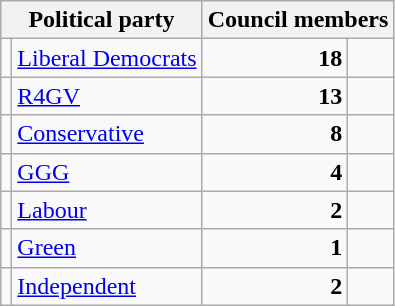<table class="wikitable">
<tr>
<th colspan="2" rowspan="1">Political party</th>
<th colspan="2">Council members</th>
</tr>
<tr>
<td></td>
<td><a href='#'>Liberal Democrats</a></td>
<td style="text-align: right"><strong>18</strong></td>
<td></td>
</tr>
<tr>
<td></td>
<td><a href='#'>R4GV</a></td>
<td style="text-align: right"><strong>13</strong></td>
<td></td>
</tr>
<tr>
<td></td>
<td><a href='#'>Conservative</a></td>
<td style="text-align: right"><strong>8</strong></td>
<td></td>
</tr>
<tr>
<td></td>
<td><a href='#'>GGG</a></td>
<td style="text-align: right"><strong>4</strong></td>
<td></td>
</tr>
<tr>
<td></td>
<td><a href='#'>Labour</a></td>
<td style="text-align: right"><strong>2</strong></td>
<td></td>
</tr>
<tr>
<td></td>
<td><a href='#'>Green</a></td>
<td style="text-align: right"><strong>1</strong></td>
<td></td>
</tr>
<tr>
<td></td>
<td><a href='#'>Independent</a></td>
<td style="text-align: right"><strong>2</strong></td>
<td></td>
</tr>
</table>
